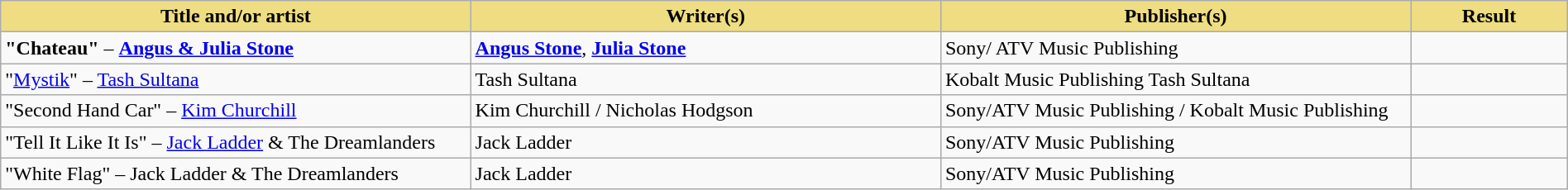<table class="wikitable" width=100%>
<tr>
<th style="width:30%;background:#EEDD82;">Title and/or artist</th>
<th style="width:30%;background:#EEDD82;">Writer(s)</th>
<th style="width:30%;background:#EEDD82;">Publisher(s)</th>
<th style="width:10%;background:#EEDD82;">Result</th>
</tr>
<tr>
<td><strong>"Chateau"</strong> – <strong><a href='#'>Angus & Julia Stone</a></strong></td>
<td><strong><a href='#'>Angus Stone</a></strong>, <strong><a href='#'>Julia Stone</a></strong></td>
<td>Sony/ ATV Music Publishing</td>
<td></td>
</tr>
<tr>
<td>"<a href='#'>Mystik</a>" – <a href='#'>Tash Sultana</a></td>
<td>Tash Sultana</td>
<td>Kobalt Music Publishing  Tash Sultana</td>
<td></td>
</tr>
<tr>
<td>"Second Hand Car" – <a href='#'>Kim Churchill</a></td>
<td>Kim Churchill / Nicholas Hodgson</td>
<td>Sony/ATV Music Publishing / Kobalt Music Publishing</td>
<td></td>
</tr>
<tr>
<td>"Tell It Like It Is" – <a href='#'>Jack Ladder</a> & The Dreamlanders</td>
<td>Jack Ladder</td>
<td>Sony/ATV Music Publishing</td>
<td></td>
</tr>
<tr>
<td>"White Flag" – Jack Ladder & The Dreamlanders</td>
<td>Jack Ladder</td>
<td>Sony/ATV Music Publishing</td>
<td></td>
</tr>
</table>
